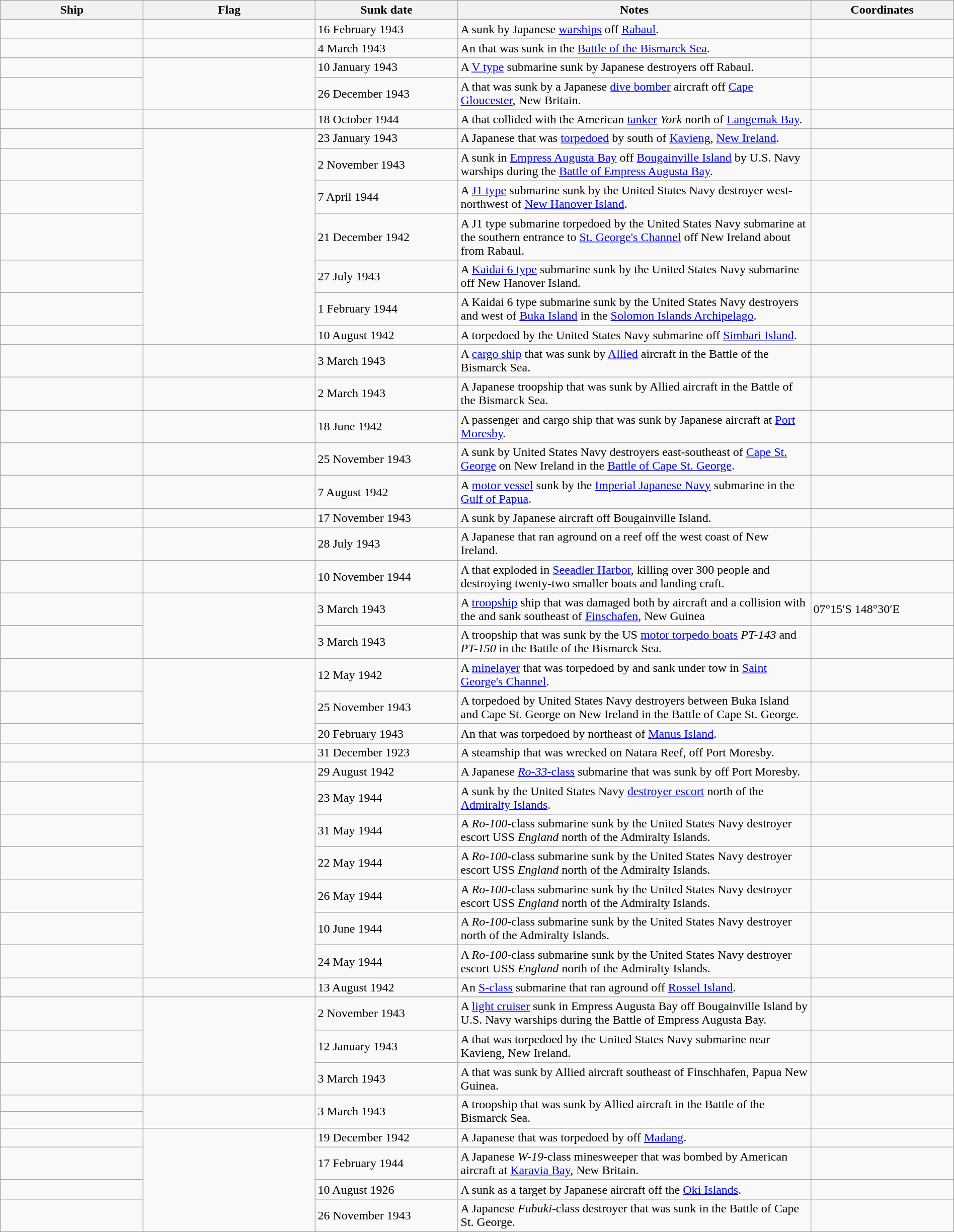<table class="wikitable" style="width:100%" |>
<tr>
<th style="width:15%">Ship</th>
<th style="width:18%">Flag</th>
<th style="width:15%">Sunk date</th>
<th style="width:37%">Notes</th>
<th style="width:15%">Coordinates</th>
</tr>
<tr>
<td></td>
<td></td>
<td>16 February 1943</td>
<td>A  sunk by Japanese <a href='#'>warships</a> off <a href='#'>Rabaul</a>.</td>
<td></td>
</tr>
<tr>
<td></td>
<td></td>
<td>4 March 1943</td>
<td>An  that was sunk in the <a href='#'>Battle of the Bismarck Sea</a>.</td>
<td></td>
</tr>
<tr>
<td></td>
<td rowspan="2"></td>
<td>10 January 1943</td>
<td>A <a href='#'>V type</a> submarine sunk by Japanese destroyers off Rabaul.</td>
<td></td>
</tr>
<tr>
<td></td>
<td>26 December 1943</td>
<td>A  that was sunk by a Japanese <a href='#'>dive bomber</a> aircraft off <a href='#'>Cape Gloucester</a>, New Britain.</td>
<td></td>
</tr>
<tr>
<td></td>
<td></td>
<td>18 October 1944</td>
<td>A  that collided with the American <a href='#'>tanker</a> <em>York</em> north of <a href='#'>Langemak Bay</a>.</td>
<td></td>
</tr>
<tr>
<td></td>
<td rowspan="7"></td>
<td>23 January 1943</td>
<td>A Japanese  that was <a href='#'>torpedoed</a> by  south of <a href='#'>Kavieng</a>, <a href='#'>New Ireland</a>.</td>
<td></td>
</tr>
<tr>
<td></td>
<td>2 November 1943</td>
<td>A  sunk in <a href='#'>Empress Augusta Bay</a> off <a href='#'>Bougainville Island</a> by U.S. Navy warships during the <a href='#'>Battle of Empress Augusta Bay</a>.</td>
<td></td>
</tr>
<tr>
<td></td>
<td>7 April 1944</td>
<td>A <a href='#'>J1 type</a> submarine sunk by the United States Navy destroyer   west-northwest of <a href='#'>New Hanover Island</a>.</td>
<td></td>
</tr>
<tr>
<td></td>
<td>21 December 1942</td>
<td>A J1 type submarine torpedoed by the United States Navy submarine  at the southern entrance to <a href='#'>St. George's Channel</a> off New Ireland about  from Rabaul.</td>
<td></td>
</tr>
<tr>
<td></td>
<td>27 July 1943</td>
<td>A <a href='#'>Kaidai 6 type</a> submarine sunk by the United States Navy submarine   off New Hanover Island.</td>
<td></td>
</tr>
<tr>
<td></td>
<td>1 February 1944</td>
<td>A Kaidai 6 type submarine sunk by the United States Navy destroyers  and   west of <a href='#'>Buka Island</a> in the <a href='#'>Solomon Islands Archipelago</a>.</td>
<td></td>
</tr>
<tr>
<td></td>
<td>10 August 1942</td>
<td>A  torpedoed by the United States Navy submarine  off <a href='#'>Simbari Island</a>.</td>
<td></td>
</tr>
<tr>
<td></td>
<td></td>
<td>3 March 1943</td>
<td>A <a href='#'>cargo ship</a> that was sunk by <a href='#'>Allied</a> aircraft in the Battle of the Bismarck Sea.</td>
<td></td>
</tr>
<tr>
<td></td>
<td></td>
<td>2 March 1943</td>
<td>A Japanese troopship that was sunk by Allied aircraft in the Battle of the Bismarck Sea.</td>
<td></td>
</tr>
<tr>
<td></td>
<td></td>
<td>18 June 1942</td>
<td>A passenger and cargo ship that was sunk by Japanese aircraft at <a href='#'>Port Moresby</a>.</td>
<td></td>
</tr>
<tr>
<td></td>
<td></td>
<td>25 November 1943</td>
<td>A  sunk by United States Navy destroyers  east-southeast of <a href='#'>Cape St. George</a> on New Ireland in the <a href='#'>Battle of Cape St. George</a>.</td>
<td></td>
</tr>
<tr>
<td></td>
<td></td>
<td>7 August 1942</td>
<td>A <a href='#'>motor vessel</a> sunk by the <a href='#'>Imperial Japanese Navy</a> submarine  in the <a href='#'>Gulf of Papua</a>.</td>
<td></td>
</tr>
<tr>
<td></td>
<td></td>
<td>17 November 1943</td>
<td>A  sunk by Japanese aircraft off Bougainville Island.</td>
<td></td>
</tr>
<tr>
<td></td>
<td></td>
<td>28 July 1943</td>
<td>A Japanese  that ran aground on a reef off the west coast of New Ireland.</td>
<td></td>
</tr>
<tr>
<td></td>
<td></td>
<td>10 November 1944</td>
<td>A  that exploded in <a href='#'>Seeadler Harbor</a>, killing over 300 people and destroying twenty-two smaller boats and landing craft.</td>
<td></td>
</tr>
<tr>
<td></td>
<td rowspan="2"></td>
<td>3 March 1943</td>
<td>A <a href='#'>troopship</a> ship that was damaged both by aircraft and a collision with the  and sank  southeast of <a href='#'>Finschafen</a>, New Guinea</td>
<td>07°15′S 148°30′E</td>
</tr>
<tr>
<td></td>
<td>3 March 1943</td>
<td>A troopship that was sunk by the US <a href='#'>motor torpedo boats</a> <em>PT-143</em> and <em>PT-150</em> in the Battle of the Bismarck Sea.</td>
<td></td>
</tr>
<tr>
<td></td>
<td rowspan="3"></td>
<td>12 May 1942</td>
<td>A <a href='#'>minelayer</a> that was torpedoed by  and sank under tow in <a href='#'>Saint George's Channel</a>.</td>
<td></td>
</tr>
<tr>
<td></td>
<td>25 November 1943</td>
<td>A  torpedoed by United States Navy destroyers between Buka Island and Cape St. George on New Ireland in the Battle of Cape St. George.</td>
<td></td>
</tr>
<tr>
<td></td>
<td>20 February 1943</td>
<td>An  that was torpedoed by   northeast of <a href='#'>Manus Island</a>.</td>
<td></td>
</tr>
<tr>
<td></td>
<td></td>
<td>31 December 1923</td>
<td>A steamship that was wrecked on Natara Reef, off Port Moresby.</td>
<td></td>
</tr>
<tr>
<td></td>
<td rowspan="7"></td>
<td>29 August 1942</td>
<td>A Japanese <a href='#'><em>Ro-33</em>-class</a> submarine that was sunk by  off Port Moresby.</td>
<td></td>
</tr>
<tr>
<td></td>
<td>23 May 1944</td>
<td>A  sunk by the United States Navy <a href='#'>destroyer escort</a>  north of the <a href='#'>Admiralty Islands</a>.</td>
<td></td>
</tr>
<tr>
<td></td>
<td>31 May 1944</td>
<td>A <em>Ro-100</em>-class submarine sunk by the United States Navy destroyer escort USS <em>England</em> north of the Admiralty Islands.</td>
<td></td>
</tr>
<tr>
<td></td>
<td>22 May 1944</td>
<td>A <em>Ro-100</em>-class submarine sunk by the United States Navy destroyer escort USS <em>England</em> north of the Admiralty Islands.</td>
<td></td>
</tr>
<tr>
<td></td>
<td>26 May 1944</td>
<td>A <em>Ro-100</em>-class submarine sunk by the United States Navy destroyer escort USS <em>England</em> north of the Admiralty Islands.</td>
<td></td>
</tr>
<tr>
<td></td>
<td>10 June 1944</td>
<td>A <em>Ro-100</em>-class submarine sunk by the United States Navy destroyer  north of the Admiralty Islands.</td>
<td></td>
</tr>
<tr>
<td></td>
<td>24 May 1944</td>
<td>A <em>Ro-100</em>-class submarine sunk by the United States Navy destroyer escort USS <em>England</em> north of the Admiralty Islands.</td>
<td></td>
</tr>
<tr>
<td></td>
<td></td>
<td>13 August 1942</td>
<td>An <a href='#'>S-class</a> submarine that ran aground off <a href='#'>Rossel Island</a>.</td>
<td></td>
</tr>
<tr>
<td></td>
<td rowspan="3"></td>
<td>2 November 1943</td>
<td>A  <a href='#'>light cruiser</a> sunk in Empress Augusta Bay off Bougainville Island by U.S. Navy warships during the Battle of Empress Augusta Bay.</td>
<td></td>
</tr>
<tr>
<td></td>
<td>12 January 1943</td>
<td>A  that was torpedoed by the United States Navy submarine  near Kavieng, New Ireland.</td>
<td></td>
</tr>
<tr>
<td></td>
<td>3 March 1943</td>
<td>A  that was sunk by Allied aircraft  southeast of Finschhafen, Papua New Guinea.</td>
<td></td>
</tr>
<tr>
<td></td>
<td rowspan="2"></td>
<td rowspan="2">3 March 1943</td>
<td rowspan="2">A troopship that was sunk by Allied aircraft in the Battle of the Bismarck Sea.</td>
<td rowspan="2"></td>
</tr>
<tr>
<td></td>
</tr>
<tr>
<td></td>
<td rowspan="4"></td>
<td>19 December 1942</td>
<td>A Japanese  that was torpedoed by  off <a href='#'>Madang</a>.</td>
<td></td>
</tr>
<tr>
<td></td>
<td>17 February 1944</td>
<td>A Japanese <em>W-19</em>-class minesweeper that was bombed by American aircraft at <a href='#'>Karavia Bay</a>, New Britain.</td>
<td></td>
</tr>
<tr>
<td></td>
<td>10 August 1926</td>
<td>A  sunk as a target by Japanese aircraft off the <a href='#'>Oki Islands</a>.</td>
<td></td>
</tr>
<tr>
<td></td>
<td>26 November 1943</td>
<td>A Japanese <em>Fubuki</em>-class destroyer that was sunk in the Battle of Cape St. George.</td>
<td></td>
</tr>
</table>
